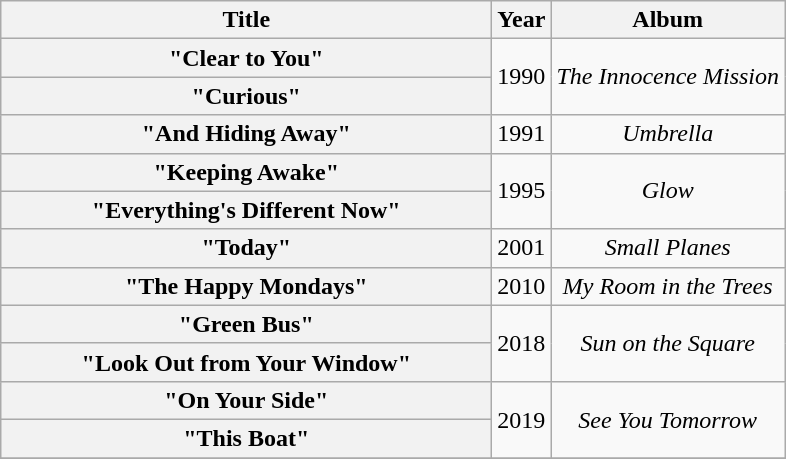<table class="wikitable plainrowheaders" style="text-align:center;" border="1">
<tr>
<th scope="col" rowspan="1" style="width:20em;">Title</th>
<th scope="col" rowspan="1">Year</th>
<th scope="col" rowspan="1">Album</th>
</tr>
<tr>
<th scope="row">"Clear to You"</th>
<td rowspan="2">1990</td>
<td rowspan="2"><em>The Innocence Mission</em></td>
</tr>
<tr>
<th scope="row">"Curious"</th>
</tr>
<tr>
<th scope="row">"And Hiding Away"</th>
<td>1991</td>
<td><em>Umbrella</em></td>
</tr>
<tr>
<th scope="row">"Keeping Awake"</th>
<td rowspan="2">1995</td>
<td rowspan="2"><em>Glow</em></td>
</tr>
<tr>
<th scope="row">"Everything's Different Now"</th>
</tr>
<tr>
<th scope="row">"Today"</th>
<td>2001</td>
<td><em>Small Planes</em></td>
</tr>
<tr>
<th scope="row">"The Happy Mondays"</th>
<td>2010</td>
<td><em>My Room in the Trees</em></td>
</tr>
<tr>
<th scope="row">"Green Bus"</th>
<td rowspan="2">2018</td>
<td rowspan="2"><em>Sun on the Square</em></td>
</tr>
<tr>
<th scope="row">"Look Out from Your Window"</th>
</tr>
<tr>
<th scope="row">"On Your Side"</th>
<td rowspan="2">2019</td>
<td rowspan="2"><em>See You Tomorrow</em></td>
</tr>
<tr>
<th scope="row">"This Boat"</th>
</tr>
<tr>
</tr>
</table>
